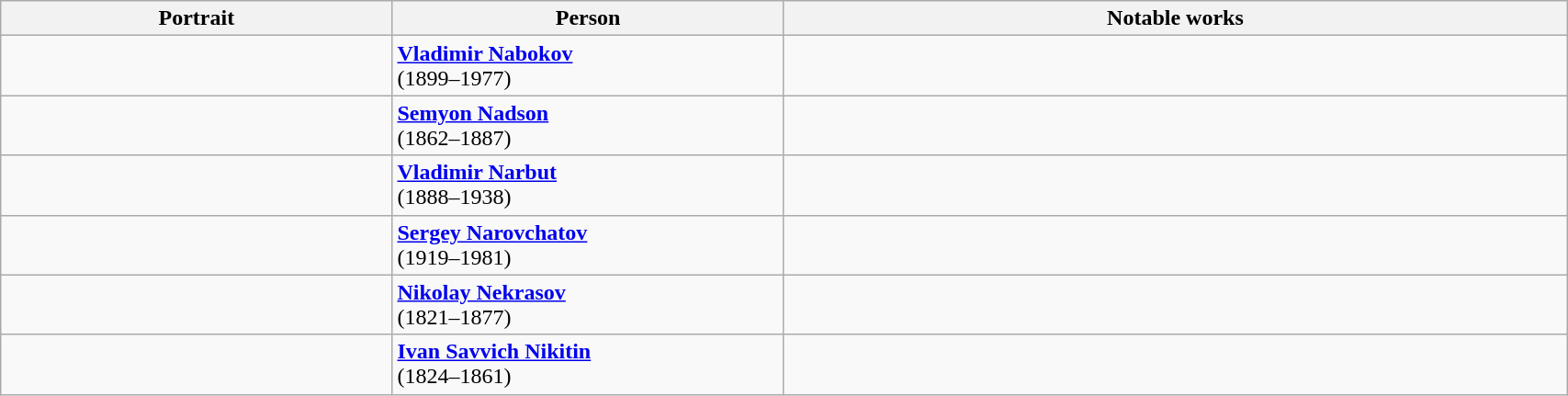<table class="wikitable" style="width:90%;">
<tr>
<th style="width:25%;">Portrait</th>
<th style="width:25%;">Person</th>
<th style="width:50%;">Notable works</th>
</tr>
<tr>
<td align=center></td>
<td><strong><a href='#'>Vladimir Nabokov</a></strong><br> (1899–1977)</td>
<td></td>
</tr>
<tr>
<td align=center></td>
<td><strong><a href='#'>Semyon Nadson</a></strong><br> (1862–1887)</td>
<td></td>
</tr>
<tr>
<td align=center></td>
<td><strong><a href='#'>Vladimir Narbut</a></strong><br> (1888–1938)</td>
<td></td>
</tr>
<tr>
<td align=center></td>
<td><strong><a href='#'>Sergey Narovchatov</a></strong> <br>(1919–1981)</td>
<td></td>
</tr>
<tr>
<td align=center></td>
<td><strong><a href='#'>Nikolay Nekrasov</a></strong><br> (1821–1877)</td>
<td></td>
</tr>
<tr>
<td align=center></td>
<td><strong><a href='#'>Ivan Savvich Nikitin</a></strong> <br>(1824–1861)</td>
<td></td>
</tr>
</table>
